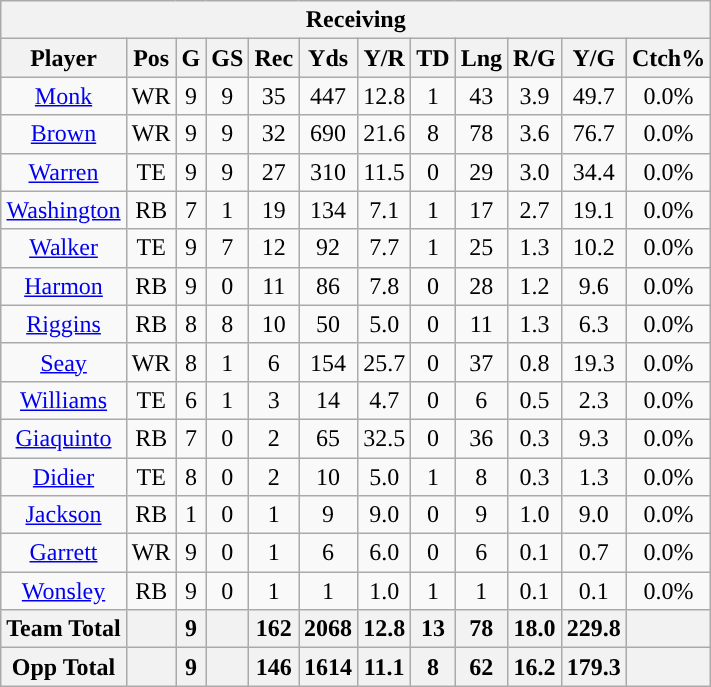<table class="wikitable" style="text-align:center">
<tr>
<th colspan="12">Receiving</th>
</tr>
<tr>
<th>Player</th>
<th>Pos</th>
<th>G</th>
<th>GS</th>
<th>Rec</th>
<th>Yds</th>
<th>Y/R</th>
<th>TD</th>
<th>Lng</th>
<th>R/G</th>
<th>Y/G</th>
<th>Ctch%</th>
</tr>
<tr>
<td><a href='#'>Monk</a></td>
<td>WR</td>
<td>9</td>
<td>9</td>
<td>35</td>
<td>447</td>
<td>12.8</td>
<td>1</td>
<td>43</td>
<td>3.9</td>
<td>49.7</td>
<td>0.0%</td>
</tr>
<tr>
<td><a href='#'>Brown</a></td>
<td>WR</td>
<td>9</td>
<td>9</td>
<td>32</td>
<td>690</td>
<td>21.6</td>
<td>8</td>
<td>78</td>
<td>3.6</td>
<td>76.7</td>
<td>0.0%</td>
</tr>
<tr>
<td><a href='#'>Warren</a></td>
<td>TE</td>
<td>9</td>
<td>9</td>
<td>27</td>
<td>310</td>
<td>11.5</td>
<td>0</td>
<td>29</td>
<td>3.0</td>
<td>34.4</td>
<td>0.0%</td>
</tr>
<tr>
<td><a href='#'>Washington</a></td>
<td>RB</td>
<td>7</td>
<td>1</td>
<td>19</td>
<td>134</td>
<td>7.1</td>
<td>1</td>
<td>17</td>
<td>2.7</td>
<td>19.1</td>
<td>0.0%</td>
</tr>
<tr>
<td><a href='#'>Walker</a></td>
<td>TE</td>
<td>9</td>
<td>7</td>
<td>12</td>
<td>92</td>
<td>7.7</td>
<td>1</td>
<td>25</td>
<td>1.3</td>
<td>10.2</td>
<td>0.0%</td>
</tr>
<tr>
<td><a href='#'>Harmon</a></td>
<td>RB</td>
<td>9</td>
<td>0</td>
<td>11</td>
<td>86</td>
<td>7.8</td>
<td>0</td>
<td>28</td>
<td>1.2</td>
<td>9.6</td>
<td>0.0%</td>
</tr>
<tr>
<td><a href='#'>Riggins</a></td>
<td>RB</td>
<td>8</td>
<td>8</td>
<td>10</td>
<td>50</td>
<td>5.0</td>
<td>0</td>
<td>11</td>
<td>1.3</td>
<td>6.3</td>
<td>0.0%</td>
</tr>
<tr>
<td><a href='#'>Seay</a></td>
<td>WR</td>
<td>8</td>
<td>1</td>
<td>6</td>
<td>154</td>
<td>25.7</td>
<td>0</td>
<td>37</td>
<td>0.8</td>
<td>19.3</td>
<td>0.0%</td>
</tr>
<tr>
<td><a href='#'>Williams</a></td>
<td>TE</td>
<td>6</td>
<td>1</td>
<td>3</td>
<td>14</td>
<td>4.7</td>
<td>0</td>
<td>6</td>
<td>0.5</td>
<td>2.3</td>
<td>0.0%</td>
</tr>
<tr>
<td><a href='#'>Giaquinto</a></td>
<td>RB</td>
<td>7</td>
<td>0</td>
<td>2</td>
<td>65</td>
<td>32.5</td>
<td>0</td>
<td>36</td>
<td>0.3</td>
<td>9.3</td>
<td>0.0%</td>
</tr>
<tr>
<td><a href='#'>Didier</a></td>
<td>TE</td>
<td>8</td>
<td>0</td>
<td>2</td>
<td>10</td>
<td>5.0</td>
<td>1</td>
<td>8</td>
<td>0.3</td>
<td>1.3</td>
<td>0.0%</td>
</tr>
<tr>
<td><a href='#'>Jackson</a></td>
<td>RB</td>
<td>1</td>
<td>0</td>
<td>1</td>
<td>9</td>
<td>9.0</td>
<td>0</td>
<td>9</td>
<td>1.0</td>
<td>9.0</td>
<td>0.0%</td>
</tr>
<tr>
<td><a href='#'>Garrett</a></td>
<td>WR</td>
<td>9</td>
<td>0</td>
<td>1</td>
<td>6</td>
<td>6.0</td>
<td>0</td>
<td>6</td>
<td>0.1</td>
<td>0.7</td>
<td>0.0%</td>
</tr>
<tr>
<td><a href='#'>Wonsley</a></td>
<td>RB</td>
<td>9</td>
<td>0</td>
<td>1</td>
<td>1</td>
<td>1.0</td>
<td>1</td>
<td>1</td>
<td>0.1</td>
<td>0.1</td>
<td>0.0%</td>
</tr>
<tr>
<th>Team Total</th>
<th></th>
<th>9</th>
<th></th>
<th>162</th>
<th>2068</th>
<th>12.8</th>
<th>13</th>
<th>78</th>
<th>18.0</th>
<th>229.8</th>
<th></th>
</tr>
<tr>
<th>Opp Total</th>
<th></th>
<th>9</th>
<th></th>
<th>146</th>
<th>1614</th>
<th>11.1</th>
<th>8</th>
<th>62</th>
<th>16.2</th>
<th>179.3</th>
<th></th>
</tr>
</table>
